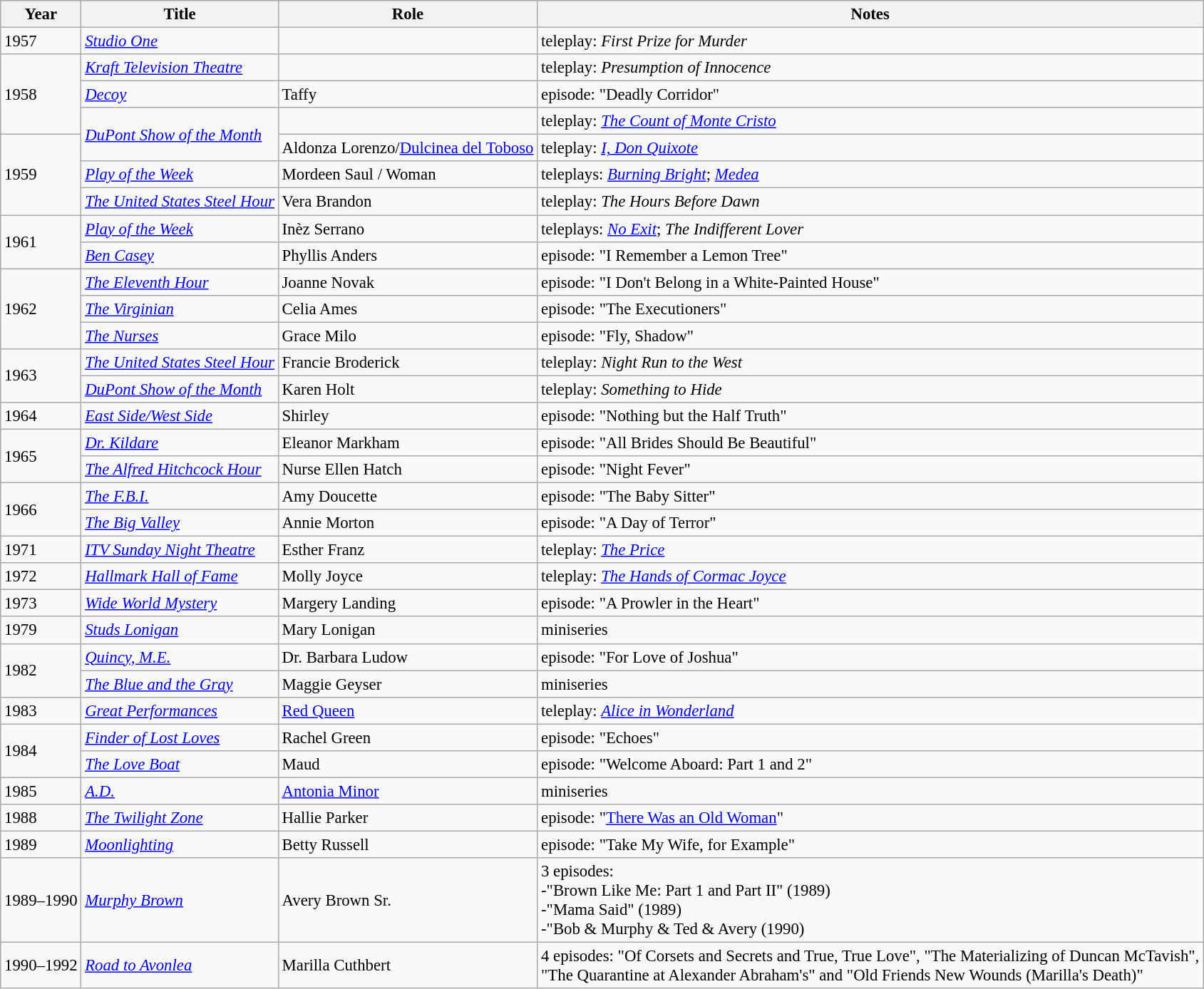<table class="wikitable sortable" style="font-size: 95%;">
<tr>
<th>Year</th>
<th>Title</th>
<th>Role</th>
<th class="unsortable">Notes</th>
</tr>
<tr>
<td>1957</td>
<td><em><a href='#'>Studio One</a></em></td>
<td></td>
<td>teleplay: <em>First Prize for Murder</em></td>
</tr>
<tr>
<td rowspan=3>1958</td>
<td><em><a href='#'>Kraft Television Theatre</a></em></td>
<td></td>
<td>teleplay: <em>Presumption of Innocence</em></td>
</tr>
<tr>
<td><em><a href='#'>Decoy</a></em></td>
<td>Taffy</td>
<td>episode: "Deadly Corridor"</td>
</tr>
<tr>
<td rowspan=2><em><a href='#'>DuPont Show of the Month</a></em></td>
<td></td>
<td>teleplay: <em><a href='#'>The Count of Monte Cristo</a></em></td>
</tr>
<tr>
<td rowspan=3>1959</td>
<td>Aldonza Lorenzo/<a href='#'>Dulcinea del Toboso</a></td>
<td>teleplay: <em><a href='#'>I, Don Quixote</a></em></td>
</tr>
<tr>
<td data-sort-value="Play of the Week, The"><em><a href='#'>Play of the Week</a></em></td>
<td>Mordeen Saul / Woman</td>
<td>teleplays: <em><a href='#'>Burning Bright</a></em>; <em><a href='#'>Medea</a></em></td>
</tr>
<tr>
<td data-sort-value="United States Steel Hour, The"><em><a href='#'>The United States Steel Hour</a></em></td>
<td>Vera Brandon</td>
<td>teleplay: <em>The Hours Before Dawn</em></td>
</tr>
<tr>
<td rowspan=2>1961</td>
<td data-sort-value="Play of the Week, The"><em><a href='#'>Play of the Week</a></em></td>
<td>Inèz Serrano</td>
<td>teleplays: <em><a href='#'>No Exit</a></em>; <em>The Indifferent Lover</em></td>
</tr>
<tr>
<td><em><a href='#'>Ben Casey</a></em></td>
<td>Phyllis Anders</td>
<td>episode: "I Remember a Lemon Tree"</td>
</tr>
<tr>
<td rowspan=3>1962</td>
<td data-sort-value="Eleventh Hour, The"><em><a href='#'>The Eleventh Hour</a></em></td>
<td>Joanne Novak</td>
<td>episode: "I Don't Belong in a White-Painted House"</td>
</tr>
<tr>
<td data-sort-value="Virginian, The"><em><a href='#'>The Virginian</a></em></td>
<td>Celia Ames</td>
<td>episode: "The Executioners"</td>
</tr>
<tr>
<td data-sort-value="Nurses, The"><em><a href='#'>The Nurses</a></em></td>
<td>Grace Milo</td>
<td>episode: "Fly, Shadow"</td>
</tr>
<tr>
<td rowspan=2>1963</td>
<td data-sort-value="United States Steel Hour, The"><em><a href='#'>The United States Steel Hour</a></em></td>
<td>Francie Broderick</td>
<td>teleplay: <em>Night Run to the West</em></td>
</tr>
<tr>
<td><em><a href='#'>DuPont Show of the Month</a></em></td>
<td>Karen Holt</td>
<td>teleplay: <em>Something to Hide</em></td>
</tr>
<tr>
<td>1964</td>
<td><em><a href='#'>East Side/West Side</a></em></td>
<td>Shirley</td>
<td>episode: "Nothing but the Half Truth"</td>
</tr>
<tr>
<td rowspan=2>1965</td>
<td><em><a href='#'>Dr. Kildare</a></em></td>
<td>Eleanor Markham</td>
<td>episode: "All Brides Should Be Beautiful"</td>
</tr>
<tr>
<td data-sort-value="Alfred Hitchcock Hour, The"><em><a href='#'>The Alfred Hitchcock Hour</a></em></td>
<td>Nurse Ellen Hatch</td>
<td>episode: "Night Fever"</td>
</tr>
<tr>
<td rowspan=2>1966</td>
<td data-sort-value="F.B.I., The"><em><a href='#'>The F.B.I.</a></em></td>
<td>Amy Doucette</td>
<td>episode: "The Baby Sitter"</td>
</tr>
<tr>
<td data-sort-value="Big Valley, The"><em><a href='#'>The Big Valley</a></em></td>
<td>Annie Morton</td>
<td>episode: "A Day of Terror"</td>
</tr>
<tr>
<td rowspan=2>1971</td>
<td><em><a href='#'>ITV Sunday Night Theatre</a></em></td>
<td rowspan=2>Esther Franz</td>
<td rowspan=2>teleplay: <em><a href='#'>The Price</a></em></td>
</tr>
<tr>
<td rowspan=2><em><a href='#'>Hallmark Hall of Fame</a></em></td>
</tr>
<tr>
<td>1972</td>
<td>Molly Joyce</td>
<td>teleplay: <em><a href='#'>The Hands of Cormac Joyce</a></em></td>
</tr>
<tr>
<td>1973</td>
<td><em><a href='#'>Wide World Mystery</a></em></td>
<td>Margery Landing</td>
<td>episode: "A Prowler in the Heart"</td>
</tr>
<tr>
<td>1979</td>
<td><em><a href='#'>Studs Lonigan</a></em></td>
<td>Mary Lonigan</td>
<td>miniseries</td>
</tr>
<tr>
<td rowspan=2>1982</td>
<td><em><a href='#'>Quincy, M.E.</a></em></td>
<td>Dr. Barbara Ludow</td>
<td>episode: "For Love of Joshua"</td>
</tr>
<tr>
<td data-sort-value="Blue and the Gray, The"><em><a href='#'>The Blue and the Gray</a></em></td>
<td>Maggie Geyser</td>
<td>miniseries</td>
</tr>
<tr>
<td>1983</td>
<td><em><a href='#'>Great Performances</a></em></td>
<td><a href='#'>Red Queen</a></td>
<td>teleplay: <em><a href='#'>Alice in Wonderland</a></em></td>
</tr>
<tr>
<td rowspan=2>1984</td>
<td><em><a href='#'>Finder of Lost Loves</a></em></td>
<td>Rachel Green</td>
<td>episode: "Echoes"</td>
</tr>
<tr>
<td data-sort-value="Love Boat, The"><em><a href='#'>The Love Boat</a></em></td>
<td>Maud</td>
<td>episode: "Welcome Aboard: Part 1 and 2"</td>
</tr>
<tr>
<td>1985</td>
<td><em><a href='#'>A.D.</a></em></td>
<td><a href='#'>Antonia Minor</a></td>
<td>miniseries</td>
</tr>
<tr>
<td>1988</td>
<td data-sort-value="Twilight Zone, The"><em><a href='#'>The Twilight Zone</a></em></td>
<td>Hallie Parker</td>
<td>episode: "<a href='#'>There Was an Old Woman</a>"</td>
</tr>
<tr>
<td>1989</td>
<td><em><a href='#'>Moonlighting</a></em></td>
<td>Betty Russell</td>
<td>episode: "Take My Wife, for Example"</td>
</tr>
<tr>
<td>1989–1990</td>
<td><em><a href='#'>Murphy Brown</a></em></td>
<td>Avery Brown Sr.</td>
<td>3 episodes:<br>-"Brown Like Me: Part 1 and Part II" (1989)<br>-"Mama Said" (1989)<br>-"Bob & Murphy & Ted & Avery (1990)</td>
</tr>
<tr>
<td>1990–1992</td>
<td><em><a href='#'>Road to Avonlea</a></em></td>
<td>Marilla Cuthbert</td>
<td>4 episodes: "Of Corsets and Secrets and True, True Love", "The Materializing of Duncan McTavish", <br> "The Quarantine at Alexander Abraham's" and "Old Friends New Wounds (Marilla's Death)"</td>
</tr>
</table>
